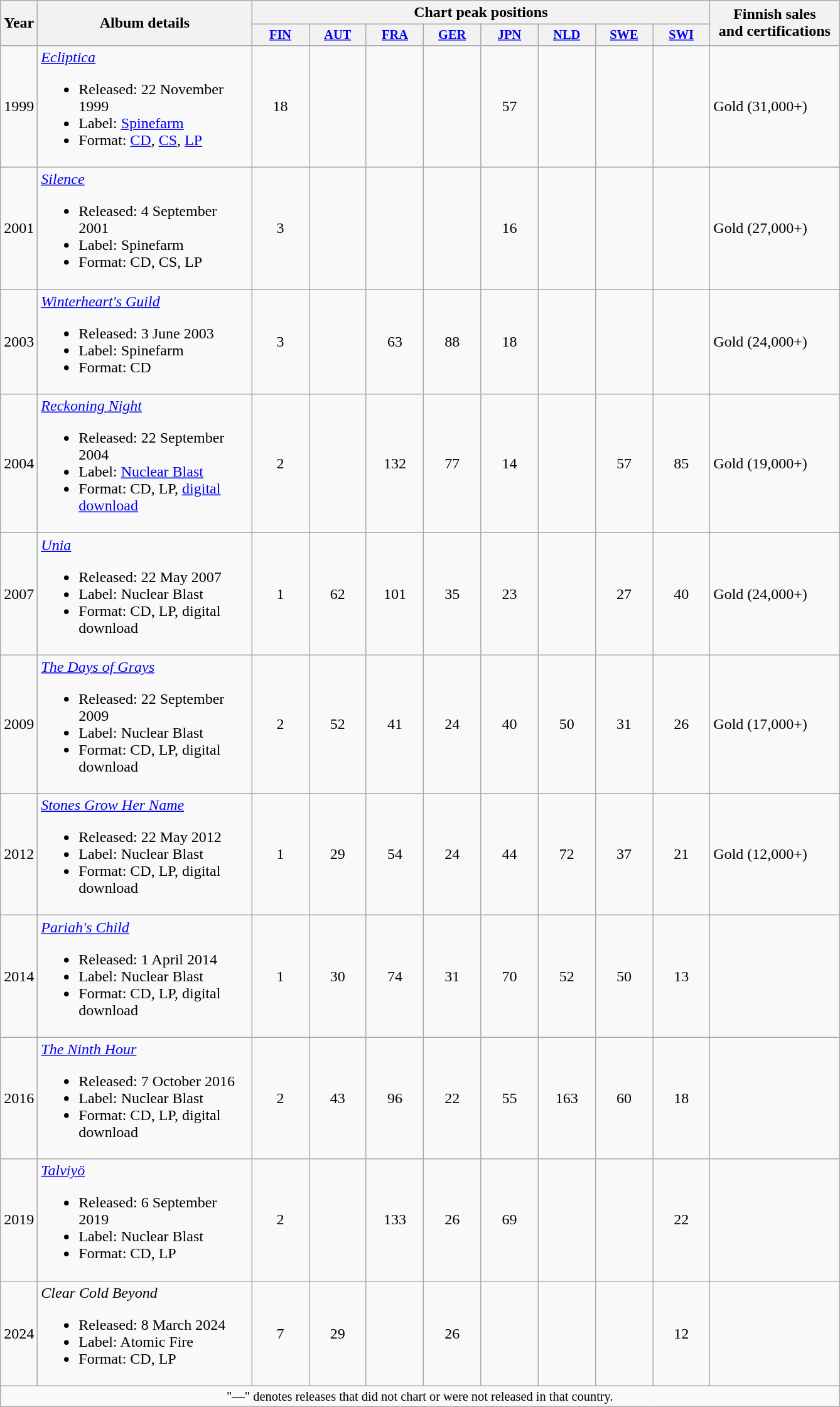<table class="wikitable" border="1">
<tr>
<th scope="col" rowspan="2">Year</th>
<th scope="col" rowspan="2" width="220">Album details</th>
<th scope="col" colspan="8">Chart peak positions</th>
<th scope="col" rowspan="2" width="130">Finnish sales <br>and certifications</th>
</tr>
<tr>
<th scope="col" style="width:4em;font-size:85%"><a href='#'>FIN</a><br></th>
<th scope="col" style="width:4em;font-size:85%"><a href='#'>AUT</a><br></th>
<th scope="col" style="width:4em;font-size:85%"><a href='#'>FRA</a><br></th>
<th scope="col" style="width:4em;font-size:85%"><a href='#'>GER</a><br></th>
<th scope="col" style="width:4em;font-size:85%"><a href='#'>JPN</a><br></th>
<th scope="col" style="width:4em;font-size:85%"><a href='#'>NLD</a><br></th>
<th scope="col" style="width:4em;font-size:85%"><a href='#'>SWE</a><br></th>
<th scope="col" style="width:4em;font-size:85%"><a href='#'>SWI</a><br></th>
</tr>
<tr>
<td>1999</td>
<td><em><a href='#'>Ecliptica</a></em><br><ul><li>Released: 22 November 1999</li><li>Label: <a href='#'>Spinefarm</a></li><li>Format: <a href='#'>CD</a>, <a href='#'>CS</a>, <a href='#'>LP</a></li></ul></td>
<td align="center">18</td>
<td align="center"></td>
<td align="center"></td>
<td align="center"></td>
<td align="center">57</td>
<td align="center"></td>
<td align="center"></td>
<td align="center"></td>
<td>Gold (31,000+)</td>
</tr>
<tr>
<td>2001</td>
<td><em><a href='#'>Silence</a></em><br><ul><li>Released: 4 September 2001</li><li>Label: Spinefarm</li><li>Format: CD, CS, LP</li></ul></td>
<td align="center">3</td>
<td align="center"></td>
<td align="center"></td>
<td align="center"></td>
<td align="center">16</td>
<td align="center"></td>
<td align="center"></td>
<td align="center"></td>
<td>Gold (27,000+)</td>
</tr>
<tr>
<td>2003</td>
<td><em><a href='#'>Winterheart's Guild</a></em><br><ul><li>Released: 3 June 2003</li><li>Label: Spinefarm</li><li>Format: CD</li></ul></td>
<td align="center">3</td>
<td align="center"></td>
<td align="center">63</td>
<td align="center">88</td>
<td align="center">18</td>
<td align="center"></td>
<td align="center"></td>
<td align="center"></td>
<td>Gold (24,000+)</td>
</tr>
<tr>
<td>2004</td>
<td><em><a href='#'>Reckoning Night</a></em><br><ul><li>Released: 22 September 2004</li><li>Label: <a href='#'>Nuclear Blast</a></li><li>Format: CD, LP, <a href='#'>digital download</a></li></ul></td>
<td align="center">2</td>
<td align="center"></td>
<td align="center">132</td>
<td align="center">77</td>
<td align="center">14</td>
<td align="center"></td>
<td align="center">57</td>
<td align="center">85</td>
<td>Gold (19,000+)</td>
</tr>
<tr>
<td>2007</td>
<td><em><a href='#'>Unia</a></em><br><ul><li>Released: 22 May 2007</li><li>Label: Nuclear Blast</li><li>Format: CD, LP, digital download</li></ul></td>
<td align="center">1</td>
<td align="center">62</td>
<td align="center">101</td>
<td align="center">35</td>
<td align="center">23</td>
<td align="center"></td>
<td align="center">27</td>
<td align="center">40</td>
<td>Gold (24,000+)</td>
</tr>
<tr>
<td>2009</td>
<td><em><a href='#'>The Days of Grays</a></em><br><ul><li>Released: 22 September 2009</li><li>Label: Nuclear Blast</li><li>Format: CD, LP, digital download</li></ul></td>
<td align="center">2</td>
<td align="center">52</td>
<td align="center">41</td>
<td align="center">24</td>
<td align="center">40</td>
<td align="center">50</td>
<td align="center">31</td>
<td align="center">26</td>
<td>Gold (17,000+)</td>
</tr>
<tr>
<td>2012</td>
<td><em><a href='#'>Stones Grow Her Name</a></em><br><ul><li>Released: 22 May 2012</li><li>Label: Nuclear Blast</li><li>Format: CD, LP, digital download</li></ul></td>
<td align="center">1</td>
<td align="center">29</td>
<td align="center">54</td>
<td align="center">24</td>
<td align="center">44</td>
<td align="center">72</td>
<td align="center">37</td>
<td align="center">21</td>
<td>Gold (12,000+)</td>
</tr>
<tr>
<td>2014</td>
<td><em><a href='#'>Pariah's Child</a></em><br><ul><li>Released: 1 April 2014</li><li>Label: Nuclear Blast</li><li>Format: CD, LP, digital download</li></ul></td>
<td align="center">1</td>
<td align="center">30</td>
<td align="center">74</td>
<td align="center">31</td>
<td align="center">70</td>
<td align="center">52</td>
<td align="center">50</td>
<td align="center">13</td>
<td align="center"></td>
</tr>
<tr>
<td>2016</td>
<td><em><a href='#'>The Ninth Hour</a></em><br><ul><li>Released: 7 October 2016</li><li>Label: Nuclear Blast</li><li>Format: CD, LP, digital download</li></ul></td>
<td align="center">2</td>
<td align="center">43</td>
<td align="center">96</td>
<td align="center">22</td>
<td align="center">55</td>
<td align="center">163</td>
<td align="center">60</td>
<td align="center">18</td>
<td align="center"></td>
</tr>
<tr>
<td>2019</td>
<td><em><a href='#'>Talviyö</a></em><br><ul><li>Released: 6 September 2019</li><li>Label: Nuclear Blast</li><li>Format: CD, LP</li></ul></td>
<td align="center">2</td>
<td align="center"></td>
<td align="center">133</td>
<td align="center">26</td>
<td align="center">69</td>
<td align="center"></td>
<td align="center"></td>
<td align="center">22</td>
<td align="center"></td>
</tr>
<tr>
<td>2024</td>
<td><em>Clear Cold Beyond</em><br><ul><li>Released: 8 March 2024</li><li>Label: Atomic Fire</li><li>Format: CD, LP</li></ul></td>
<td align="center">7<br></td>
<td align="center">29</td>
<td align="center"></td>
<td align="center">26</td>
<td align="center"></td>
<td align="center"></td>
<td align="center"></td>
<td align="center">12</td>
<td align="center"></td>
</tr>
<tr>
<td align="center" colspan="11" style="font-size:85%">"—" denotes releases that did not chart or were not released in that country.</td>
</tr>
</table>
